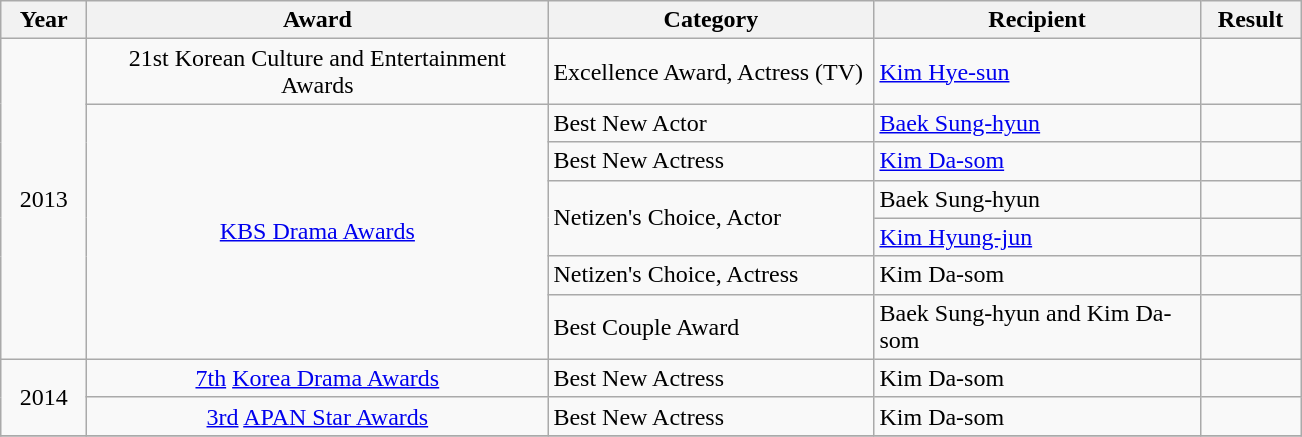<table class="wikitable">
<tr>
<th style="width:50px;">Year</th>
<th style="width:300px;">Award</th>
<th style="width:210px;">Category</th>
<th style="width:210px;">Recipient</th>
<th style="width:60px;">Result</th>
</tr>
<tr>
<td align="center" rowspan=7>2013</td>
<td align="center">21st Korean Culture and Entertainment Awards</td>
<td>Excellence Award, Actress (TV)</td>
<td><a href='#'>Kim Hye-sun</a></td>
<td></td>
</tr>
<tr>
<td align="center" rowspan=6><a href='#'>KBS Drama Awards</a></td>
<td>Best New Actor</td>
<td><a href='#'>Baek Sung-hyun</a></td>
<td></td>
</tr>
<tr>
<td>Best New Actress</td>
<td><a href='#'>Kim Da-som</a></td>
<td></td>
</tr>
<tr>
<td rowspan=2>Netizen's Choice, Actor</td>
<td>Baek Sung-hyun</td>
<td></td>
</tr>
<tr>
<td><a href='#'>Kim Hyung-jun</a></td>
<td></td>
</tr>
<tr>
<td>Netizen's Choice, Actress</td>
<td>Kim Da-som</td>
<td></td>
</tr>
<tr>
<td>Best Couple Award</td>
<td>Baek Sung-hyun and Kim Da-som</td>
<td></td>
</tr>
<tr>
<td align="center" rowspan=2>2014</td>
<td align="center"><a href='#'>7th</a> <a href='#'>Korea Drama Awards</a></td>
<td>Best New Actress</td>
<td>Kim Da-som</td>
<td></td>
</tr>
<tr>
<td align="center" rowspan=1><a href='#'>3rd</a> <a href='#'>APAN Star Awards</a></td>
<td>Best New Actress</td>
<td>Kim Da-som</td>
<td></td>
</tr>
<tr>
</tr>
</table>
